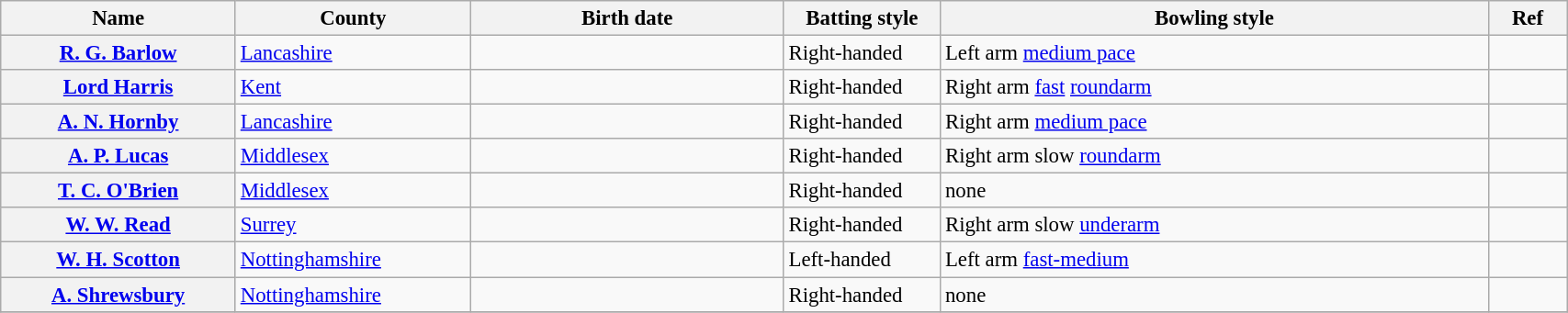<table class="wikitable plainrowheaders" style="font-size:95%; width:90%;">
<tr>
<th scope="col" width="15%">Name</th>
<th scope="col" width="15%">County</th>
<th scope="col" width="20%">Birth date</th>
<th scope="col" width="10%">Batting style</th>
<th scope="col" width="35%">Bowling style</th>
<th scope="col" width="5%">Ref</th>
</tr>
<tr>
<th scope="row"><a href='#'>R. G. Barlow</a></th>
<td><a href='#'>Lancashire</a></td>
<td></td>
<td>Right-handed</td>
<td>Left arm <a href='#'>medium pace</a></td>
<td></td>
</tr>
<tr>
<th scope="row"><a href='#'>Lord Harris</a></th>
<td><a href='#'>Kent</a></td>
<td></td>
<td>Right-handed</td>
<td>Right arm <a href='#'>fast</a> <a href='#'>roundarm</a></td>
<td></td>
</tr>
<tr>
<th scope="row"><a href='#'>A. N. Hornby</a></th>
<td><a href='#'>Lancashire</a></td>
<td></td>
<td>Right-handed</td>
<td>Right arm <a href='#'>medium pace</a></td>
<td></td>
</tr>
<tr>
<th scope="row"><a href='#'>A. P. Lucas</a></th>
<td><a href='#'>Middlesex</a></td>
<td></td>
<td>Right-handed</td>
<td>Right arm slow <a href='#'>roundarm</a></td>
<td></td>
</tr>
<tr>
<th scope="row"><a href='#'>T. C. O'Brien</a></th>
<td><a href='#'>Middlesex</a></td>
<td></td>
<td>Right-handed</td>
<td>none</td>
<td></td>
</tr>
<tr>
<th scope="row"><a href='#'>W. W. Read</a></th>
<td><a href='#'>Surrey</a></td>
<td></td>
<td>Right-handed</td>
<td>Right arm slow <a href='#'>underarm</a></td>
<td></td>
</tr>
<tr>
<th scope="row"><a href='#'>W. H. Scotton</a></th>
<td><a href='#'>Nottinghamshire</a></td>
<td></td>
<td>Left-handed</td>
<td>Left arm <a href='#'>fast-medium</a></td>
<td></td>
</tr>
<tr>
<th scope="row"><a href='#'>A. Shrewsbury</a></th>
<td><a href='#'>Nottinghamshire</a></td>
<td></td>
<td>Right-handed</td>
<td>none</td>
<td></td>
</tr>
<tr>
</tr>
</table>
